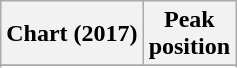<table class="wikitable">
<tr>
<th>Chart (2017)</th>
<th>Peak<br>position</th>
</tr>
<tr>
</tr>
<tr>
</tr>
<tr>
</tr>
</table>
